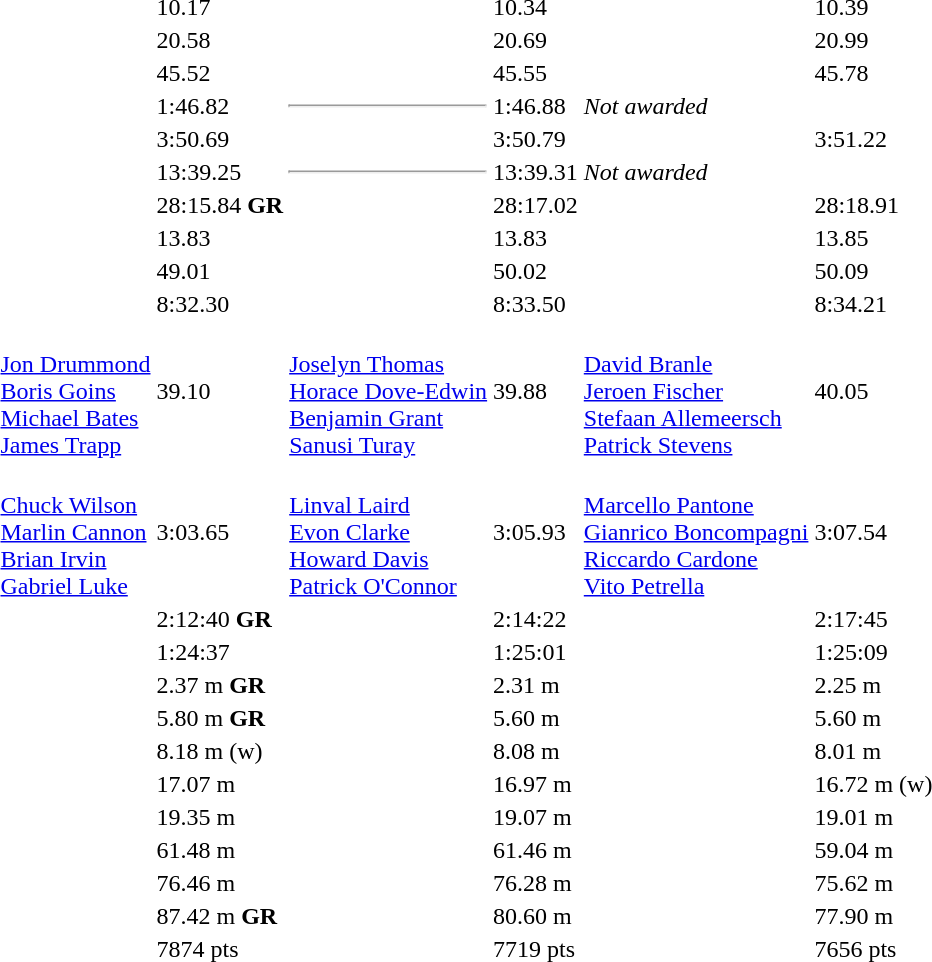<table>
<tr>
<td></td>
<td></td>
<td>10.17</td>
<td></td>
<td>10.34</td>
<td></td>
<td>10.39</td>
</tr>
<tr>
<td></td>
<td></td>
<td>20.58</td>
<td></td>
<td>20.69</td>
<td></td>
<td>20.99</td>
</tr>
<tr>
<td></td>
<td></td>
<td>45.52</td>
<td></td>
<td>45.55</td>
<td></td>
<td>45.78</td>
</tr>
<tr>
<td></td>
<td></td>
<td>1:46.82</td>
<td><hr></td>
<td>1:46.88</td>
<td colspan=2><em>Not awarded</em></td>
</tr>
<tr>
<td></td>
<td></td>
<td>3:50.69</td>
<td></td>
<td>3:50.79</td>
<td></td>
<td>3:51.22</td>
</tr>
<tr>
<td></td>
<td></td>
<td>13:39.25</td>
<td><hr></td>
<td>13:39.31</td>
<td colspan=2><em>Not awarded</em></td>
</tr>
<tr>
<td></td>
<td></td>
<td>28:15.84 <strong>GR</strong></td>
<td></td>
<td>28:17.02</td>
<td></td>
<td>28:18.91</td>
</tr>
<tr>
<td></td>
<td></td>
<td>13.83</td>
<td></td>
<td>13.83</td>
<td></td>
<td>13.85</td>
</tr>
<tr>
<td></td>
<td></td>
<td>49.01</td>
<td></td>
<td>50.02</td>
<td></td>
<td>50.09</td>
</tr>
<tr>
<td></td>
<td></td>
<td>8:32.30</td>
<td></td>
<td>8:33.50</td>
<td></td>
<td>8:34.21</td>
</tr>
<tr>
<td></td>
<td><br><a href='#'>Jon Drummond</a><br><a href='#'>Boris Goins</a><br><a href='#'>Michael Bates</a><br><a href='#'>James Trapp</a></td>
<td>39.10</td>
<td><br><a href='#'>Joselyn Thomas</a><br><a href='#'>Horace Dove-Edwin</a><br><a href='#'>Benjamin Grant</a><br><a href='#'>Sanusi Turay</a></td>
<td>39.88</td>
<td><br><a href='#'>David Branle</a><br><a href='#'>Jeroen Fischer</a><br><a href='#'>Stefaan Allemeersch</a><br><a href='#'>Patrick Stevens</a></td>
<td>40.05</td>
</tr>
<tr>
<td></td>
<td><br><a href='#'>Chuck Wilson</a><br><a href='#'>Marlin Cannon</a><br><a href='#'>Brian Irvin</a><br><a href='#'>Gabriel Luke</a></td>
<td>3:03.65</td>
<td><br><a href='#'>Linval Laird</a><br><a href='#'>Evon Clarke</a><br><a href='#'>Howard Davis</a><br><a href='#'>Patrick O'Connor</a></td>
<td>3:05.93</td>
<td><br><a href='#'>Marcello Pantone</a><br><a href='#'>Gianrico Boncompagni</a><br><a href='#'>Riccardo Cardone</a><br><a href='#'>Vito Petrella</a></td>
<td>3:07.54</td>
</tr>
<tr>
<td></td>
<td></td>
<td>2:12:40 <strong>GR</strong></td>
<td></td>
<td>2:14:22</td>
<td></td>
<td>2:17:45</td>
</tr>
<tr>
<td></td>
<td></td>
<td>1:24:37</td>
<td></td>
<td>1:25:01</td>
<td></td>
<td>1:25:09</td>
</tr>
<tr>
<td></td>
<td></td>
<td>2.37 m <strong>GR</strong></td>
<td></td>
<td>2.31 m</td>
<td></td>
<td>2.25 m</td>
</tr>
<tr>
<td></td>
<td></td>
<td>5.80 m <strong>GR</strong></td>
<td></td>
<td>5.60 m</td>
<td></td>
<td>5.60 m</td>
</tr>
<tr>
<td></td>
<td></td>
<td>8.18 m (w)</td>
<td></td>
<td>8.08 m</td>
<td></td>
<td>8.01 m</td>
</tr>
<tr>
<td></td>
<td></td>
<td>17.07 m</td>
<td></td>
<td>16.97 m</td>
<td></td>
<td>16.72 m (w)</td>
</tr>
<tr>
<td></td>
<td></td>
<td>19.35 m</td>
<td></td>
<td>19.07 m</td>
<td></td>
<td>19.01 m</td>
</tr>
<tr>
<td></td>
<td></td>
<td>61.48 m</td>
<td></td>
<td>61.46 m</td>
<td></td>
<td>59.04 m</td>
</tr>
<tr>
<td></td>
<td></td>
<td>76.46 m</td>
<td></td>
<td>76.28 m</td>
<td></td>
<td>75.62 m</td>
</tr>
<tr>
<td></td>
<td></td>
<td>87.42 m <strong>GR</strong></td>
<td></td>
<td>80.60 m</td>
<td></td>
<td>77.90 m</td>
</tr>
<tr>
<td></td>
<td></td>
<td>7874 pts</td>
<td></td>
<td>7719 pts</td>
<td></td>
<td>7656 pts</td>
</tr>
</table>
